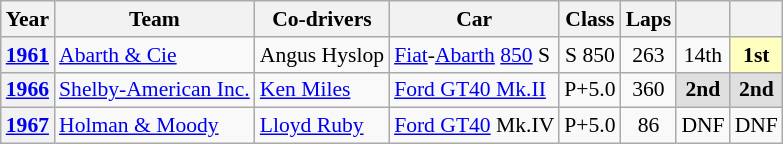<table class="wikitable" style="text-align:center; font-size:90%">
<tr>
<th>Year</th>
<th>Team</th>
<th>Co-drivers</th>
<th>Car</th>
<th>Class</th>
<th>Laps</th>
<th></th>
<th></th>
</tr>
<tr>
<th><a href='#'>1961</a></th>
<td align="left"> <a href='#'>Abarth & Cie</a></td>
<td align="left"> Angus Hyslop</td>
<td align="left"><a href='#'>Fiat</a>-<a href='#'>Abarth</a> <a href='#'>850</a> S</td>
<td>S 850</td>
<td>263</td>
<td>14th</td>
<td style="background:#ffffbf;"><strong>1st</strong></td>
</tr>
<tr>
<th><a href='#'>1966</a></th>
<td align="left"> <a href='#'>Shelby-American Inc.</a></td>
<td align="left"> <a href='#'>Ken Miles</a></td>
<td align="left"><a href='#'>Ford GT40 Mk.II</a></td>
<td>P+5.0</td>
<td>360</td>
<td style="background:#DFDFDF;"><strong>2nd</strong></td>
<td style="background:#DFDFDF;"><strong>2nd</strong></td>
</tr>
<tr>
<th><a href='#'>1967</a></th>
<td align="left"> <a href='#'>Holman & Moody</a></td>
<td align="left"> <a href='#'>Lloyd Ruby</a></td>
<td align="left"><a href='#'>Ford GT40</a> Mk.IV</td>
<td>P+5.0</td>
<td>86</td>
<td>DNF</td>
<td>DNF</td>
</tr>
</table>
